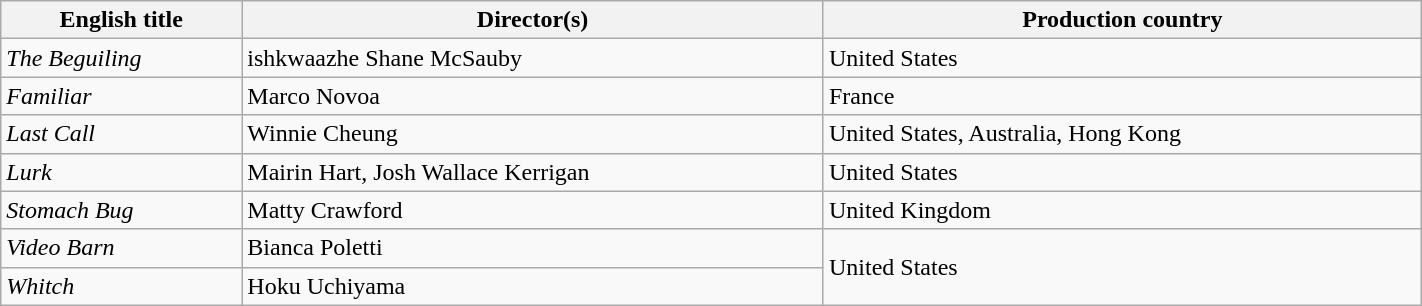<table class="wikitable plainrowheaders" style="width:75%; margin-bottom:4px">
<tr>
<th scope="col">English title</th>
<th scope="col">Director(s)</th>
<th scope="col">Production country</th>
</tr>
<tr>
<td scope="row"><em>The Beguiling</em></td>
<td>ishkwaazhe Shane McSauby</td>
<td>United States</td>
</tr>
<tr>
<td scope="row"><em>Familiar</em></td>
<td>Marco Novoa</td>
<td>France</td>
</tr>
<tr>
<td scope="row"><em>Last Call</em></td>
<td>Winnie Cheung</td>
<td>United States, Australia, Hong Kong</td>
</tr>
<tr>
<td scope="row"><em>Lurk</em></td>
<td>Mairin Hart, Josh Wallace Kerrigan</td>
<td>United States</td>
</tr>
<tr>
<td scope="row"><em>Stomach Bug</em></td>
<td>Matty Crawford</td>
<td>United Kingdom</td>
</tr>
<tr>
<td scope="row"><em>Video Barn</em></td>
<td>Bianca Poletti</td>
<td rowspan="2">United States</td>
</tr>
<tr>
<td scope="row"><em>Whitch</em></td>
<td>Hoku Uchiyama</td>
</tr>
</table>
